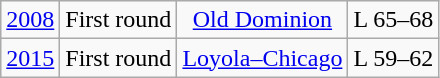<table class="wikitable" style="text-align:center">
<tr>
<td><a href='#'>2008</a></td>
<td>First round</td>
<td><a href='#'>Old Dominion</a></td>
<td>L 65–68</td>
</tr>
<tr>
<td><a href='#'>2015</a></td>
<td>First round</td>
<td><a href='#'>Loyola–Chicago</a></td>
<td>L 59–62</td>
</tr>
</table>
